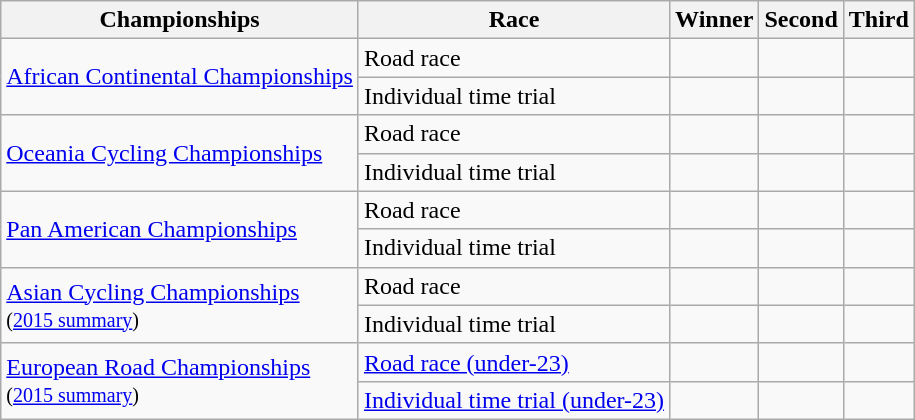<table class="wikitable sortable">
<tr>
<th>Championships</th>
<th>Race</th>
<th>Winner</th>
<th>Second</th>
<th>Third</th>
</tr>
<tr>
<td rowspan=2><a href='#'>African Continental Championships</a><br></td>
<td>Road race</td>
<td></td>
<td></td>
<td></td>
</tr>
<tr>
<td>Individual time trial </td>
<td></td>
<td></td>
<td></td>
</tr>
<tr>
<td rowspan=2><a href='#'>Oceania Cycling Championships</a><br></td>
<td>Road race</td>
<td></td>
<td></td>
<td></td>
</tr>
<tr>
<td>Individual time trial </td>
<td></td>
<td></td>
<td></td>
</tr>
<tr>
<td rowspan=2><a href='#'>Pan American Championships</a><br></td>
<td>Road race</td>
<td></td>
<td></td>
<td></td>
</tr>
<tr>
<td>Individual time trial </td>
<td></td>
<td></td>
<td></td>
</tr>
<tr>
<td rowspan=2><a href='#'>Asian Cycling Championships</a><br> <small>(<a href='#'>2015 summary</a>)</small></td>
<td>Road race</td>
<td></td>
<td></td>
<td></td>
</tr>
<tr>
<td>Individual time trial </td>
<td></td>
<td></td>
<td></td>
</tr>
<tr>
<td rowspan=2><a href='#'>European Road Championships</a><br> <small>(<a href='#'>2015 summary</a>)</small></td>
<td><a href='#'>Road race (under-23)</a></td>
<td></td>
<td></td>
<td></td>
</tr>
<tr>
<td><a href='#'>Individual time trial (under-23)</a> </td>
<td></td>
<td></td>
<td></td>
</tr>
</table>
